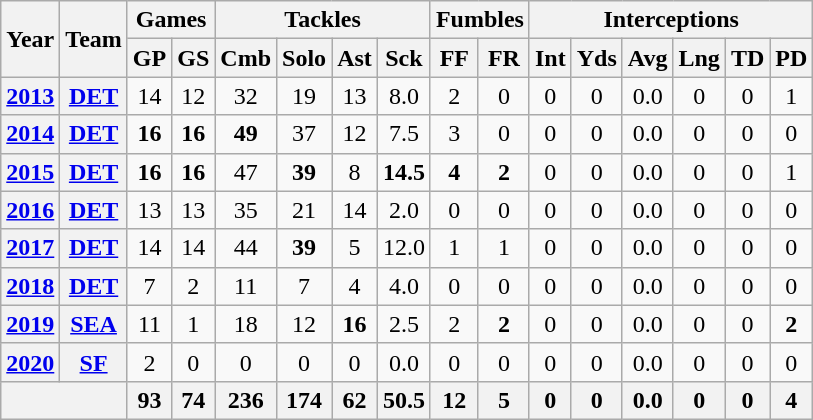<table class="wikitable" style="text-align:center;">
<tr>
<th rowspan="2">Year</th>
<th rowspan="2">Team</th>
<th colspan="2">Games</th>
<th colspan="4">Tackles</th>
<th colspan="2">Fumbles</th>
<th colspan="6">Interceptions</th>
</tr>
<tr>
<th>GP</th>
<th>GS</th>
<th>Cmb</th>
<th>Solo</th>
<th>Ast</th>
<th>Sck</th>
<th>FF</th>
<th>FR</th>
<th>Int</th>
<th>Yds</th>
<th>Avg</th>
<th>Lng</th>
<th>TD</th>
<th>PD</th>
</tr>
<tr>
<th><a href='#'>2013</a></th>
<th><a href='#'>DET</a></th>
<td>14</td>
<td>12</td>
<td>32</td>
<td>19</td>
<td>13</td>
<td>8.0</td>
<td>2</td>
<td>0</td>
<td>0</td>
<td>0</td>
<td>0.0</td>
<td>0</td>
<td>0</td>
<td>1</td>
</tr>
<tr>
<th><a href='#'>2014</a></th>
<th><a href='#'>DET</a></th>
<td><strong>16</strong></td>
<td><strong>16</strong></td>
<td><strong>49</strong></td>
<td>37</td>
<td>12</td>
<td>7.5</td>
<td>3</td>
<td>0</td>
<td>0</td>
<td>0</td>
<td>0.0</td>
<td>0</td>
<td>0</td>
<td>0</td>
</tr>
<tr>
<th><a href='#'>2015</a></th>
<th><a href='#'>DET</a></th>
<td><strong>16</strong></td>
<td><strong>16</strong></td>
<td>47</td>
<td><strong>39</strong></td>
<td>8</td>
<td><strong>14.5</strong></td>
<td><strong>4</strong></td>
<td><strong>2</strong></td>
<td>0</td>
<td>0</td>
<td>0.0</td>
<td>0</td>
<td>0</td>
<td>1</td>
</tr>
<tr>
<th><a href='#'>2016</a></th>
<th><a href='#'>DET</a></th>
<td>13</td>
<td>13</td>
<td>35</td>
<td>21</td>
<td>14</td>
<td>2.0</td>
<td>0</td>
<td>0</td>
<td>0</td>
<td>0</td>
<td>0.0</td>
<td>0</td>
<td>0</td>
<td>0</td>
</tr>
<tr>
<th><a href='#'>2017</a></th>
<th><a href='#'>DET</a></th>
<td>14</td>
<td>14</td>
<td>44</td>
<td><strong>39</strong></td>
<td>5</td>
<td>12.0</td>
<td>1</td>
<td>1</td>
<td>0</td>
<td>0</td>
<td>0.0</td>
<td>0</td>
<td>0</td>
<td>0</td>
</tr>
<tr>
<th><a href='#'>2018</a></th>
<th><a href='#'>DET</a></th>
<td>7</td>
<td>2</td>
<td>11</td>
<td>7</td>
<td>4</td>
<td>4.0</td>
<td>0</td>
<td>0</td>
<td>0</td>
<td>0</td>
<td>0.0</td>
<td>0</td>
<td>0</td>
<td>0</td>
</tr>
<tr>
<th><a href='#'>2019</a></th>
<th><a href='#'>SEA</a></th>
<td>11</td>
<td>1</td>
<td>18</td>
<td>12</td>
<td><strong>16</strong></td>
<td>2.5</td>
<td>2</td>
<td><strong>2</strong></td>
<td>0</td>
<td>0</td>
<td>0.0</td>
<td>0</td>
<td>0</td>
<td><strong>2</strong></td>
</tr>
<tr>
<th><a href='#'>2020</a></th>
<th><a href='#'>SF</a></th>
<td>2</td>
<td>0</td>
<td>0</td>
<td>0</td>
<td>0</td>
<td>0.0</td>
<td>0</td>
<td>0</td>
<td>0</td>
<td>0</td>
<td>0.0</td>
<td>0</td>
<td>0</td>
<td>0</td>
</tr>
<tr>
<th colspan="2"></th>
<th>93</th>
<th>74</th>
<th>236</th>
<th>174</th>
<th>62</th>
<th>50.5</th>
<th>12</th>
<th>5</th>
<th>0</th>
<th>0</th>
<th>0.0</th>
<th>0</th>
<th>0</th>
<th>4</th>
</tr>
</table>
